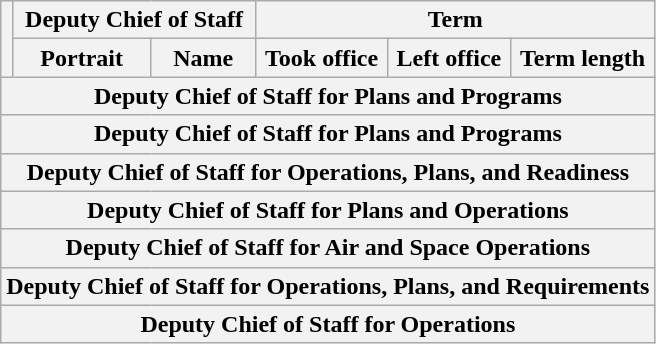<table class="wikitable sortable">
<tr>
<th rowspan=2></th>
<th colspan=2>Deputy Chief of Staff</th>
<th colspan=3>Term</th>
</tr>
<tr>
<th>Portrait</th>
<th>Name</th>
<th>Took office</th>
<th>Left office</th>
<th>Term length</th>
</tr>
<tr>
<th colspan=6>Deputy Chief of Staff for Plans and Programs<br>
</th>
</tr>
<tr>
<th colspan=6>Deputy Chief of Staff for Plans and Programs<br>









</th>
</tr>
<tr>
<th colspan=6>Deputy Chief of Staff for Operations, Plans, and Readiness<br>

</th>
</tr>
<tr>
<th colspan=6>Deputy Chief of Staff for Plans and Operations<br>









</th>
</tr>
<tr>
<th colspan=6>Deputy Chief of Staff for Air and Space Operations<br>






</th>
</tr>
<tr>
<th colspan=6>Deputy Chief of Staff for Operations, Plans, and Requirements<br>




</th>
</tr>
<tr>
<th colspan=6>Deputy Chief of Staff for Operations<br>






</th>
</tr>
</table>
